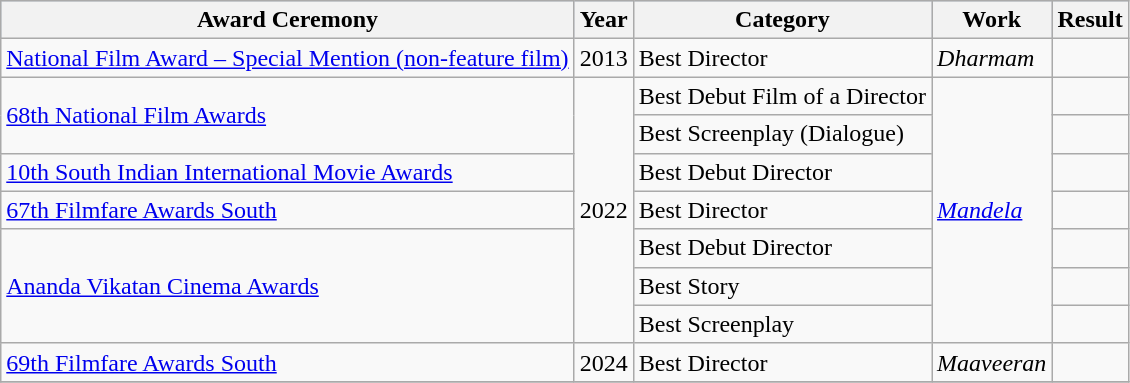<table class="wikitable">
<tr style="background:#B0C4DE;">
<th scope="col">Award Ceremony</th>
<th scope="col">Year</th>
<th scope="col">Category</th>
<th scope="col">Work</th>
<th scope="col">Result</th>
</tr>
<tr>
<td><a href='#'>National Film Award – Special Mention (non-feature film)</a></td>
<td>2013</td>
<td>Best Director</td>
<td><em>Dharmam</em></td>
<td> </td>
</tr>
<tr>
<td rowspan="2"><a href='#'>68th National Film Awards</a></td>
<td rowspan="7">2022</td>
<td>Best Debut Film of a Director</td>
<td rowspan="7"><em><a href='#'>Mandela</a></em></td>
<td> </td>
</tr>
<tr>
<td>Best Screenplay (Dialogue)</td>
<td></td>
</tr>
<tr>
<td><a href='#'>10th South Indian International Movie Awards</a></td>
<td>Best Debut Director</td>
<td></td>
</tr>
<tr>
<td><a href='#'>67th Filmfare Awards South</a></td>
<td>Best Director</td>
<td></td>
</tr>
<tr>
<td rowspan="3"><a href='#'>Ananda Vikatan Cinema Awards</a></td>
<td>Best Debut Director</td>
<td></td>
</tr>
<tr>
<td>Best Story</td>
<td></td>
</tr>
<tr>
<td>Best Screenplay</td>
<td></td>
</tr>
<tr>
<td><a href='#'>69th Filmfare Awards South</a></td>
<td>2024</td>
<td>Best Director</td>
<td><em>Maaveeran</em></td>
<td> </td>
</tr>
<tr>
</tr>
</table>
